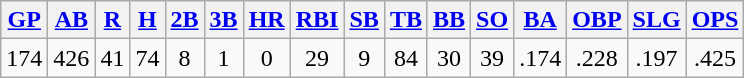<table class="wikitable">
<tr>
<th><a href='#'>GP</a></th>
<th><a href='#'>AB</a></th>
<th><a href='#'>R</a></th>
<th><a href='#'>H</a></th>
<th><a href='#'>2B</a></th>
<th><a href='#'>3B</a></th>
<th><a href='#'>HR</a></th>
<th><a href='#'>RBI</a></th>
<th><a href='#'>SB</a></th>
<th><a href='#'>TB</a></th>
<th><a href='#'>BB</a></th>
<th><a href='#'>SO</a></th>
<th><a href='#'>BA</a></th>
<th><a href='#'>OBP</a></th>
<th><a href='#'>SLG</a></th>
<th><a href='#'>OPS</a></th>
</tr>
<tr align=center>
<td>174</td>
<td>426</td>
<td>41</td>
<td>74</td>
<td>8</td>
<td>1</td>
<td>0</td>
<td>29</td>
<td>9</td>
<td>84</td>
<td>30</td>
<td>39</td>
<td>.174</td>
<td>.228</td>
<td>.197</td>
<td>.425</td>
</tr>
</table>
